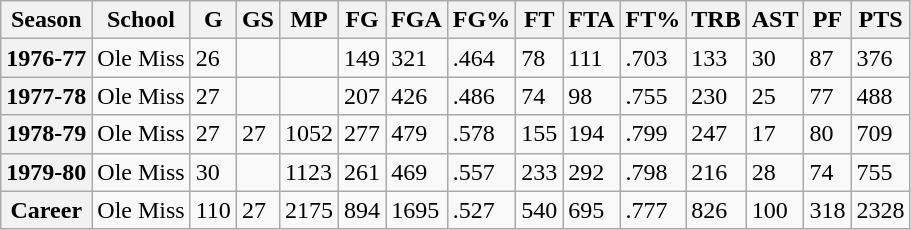<table class="wikitable sortable mw-collapsible">
<tr>
<th>Season</th>
<th>School</th>
<th>G</th>
<th>GS</th>
<th>MP</th>
<th>FG</th>
<th>FGA</th>
<th>FG%</th>
<th>FT</th>
<th>FTA</th>
<th>FT%</th>
<th>TRB</th>
<th>AST</th>
<th>PF</th>
<th>PTS</th>
</tr>
<tr>
<th>1976-77</th>
<td>Ole Miss</td>
<td>26</td>
<td></td>
<td></td>
<td>149</td>
<td>321</td>
<td>.464</td>
<td>78</td>
<td>111</td>
<td>.703</td>
<td>133</td>
<td>30</td>
<td>87</td>
<td>376</td>
</tr>
<tr>
<th>1977-78</th>
<td>Ole Miss</td>
<td>27</td>
<td></td>
<td></td>
<td>207</td>
<td>426</td>
<td>.486</td>
<td>74</td>
<td>98</td>
<td>.755</td>
<td>230</td>
<td>25</td>
<td>77</td>
<td>488</td>
</tr>
<tr>
<th>1978-79</th>
<td>Ole Miss</td>
<td>27</td>
<td>27</td>
<td>1052</td>
<td>277</td>
<td>479</td>
<td>.578</td>
<td>155</td>
<td>194</td>
<td>.799</td>
<td>247</td>
<td>17</td>
<td>80</td>
<td>709</td>
</tr>
<tr>
<th>1979-80</th>
<td>Ole Miss</td>
<td>30</td>
<td></td>
<td>1123</td>
<td>261</td>
<td>469</td>
<td>.557</td>
<td>233</td>
<td>292</td>
<td>.798</td>
<td>216</td>
<td>28</td>
<td>74</td>
<td>755</td>
</tr>
<tr>
<th>Career</th>
<td>Ole Miss</td>
<td>110</td>
<td>27</td>
<td>2175</td>
<td>894</td>
<td>1695</td>
<td>.527</td>
<td>540</td>
<td>695</td>
<td>.777</td>
<td>826</td>
<td>100</td>
<td>318</td>
<td>2328</td>
</tr>
</table>
